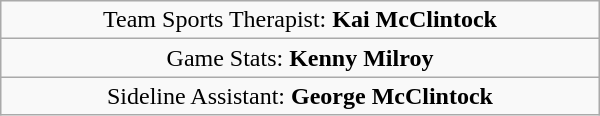<table class="wikitable" style="width: 25em; text-align: center;">
<tr>
<td>Team Sports Therapist:  <strong> Kai McClintock </strong></td>
</tr>
<tr>
<td>Game Stats:  <strong>Kenny Milroy</strong></td>
</tr>
<tr>
<td>Sideline Assistant:  <strong>George McClintock</strong></td>
</tr>
</table>
